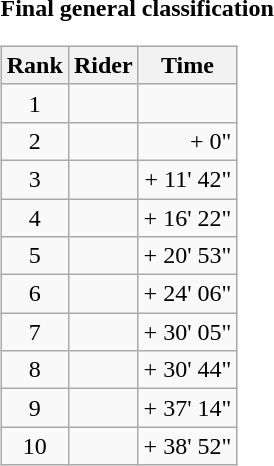<table>
<tr>
<td><strong>Final general classification</strong><br><table class="wikitable">
<tr>
<th scope="col">Rank</th>
<th scope="col">Rider</th>
<th scope="col">Time</th>
</tr>
<tr>
<td style="text-align:center;">1</td>
<td></td>
<td style="text-align:right;"></td>
</tr>
<tr>
<td style="text-align:center;">2</td>
<td></td>
<td style="text-align:right;">+ 0"</td>
</tr>
<tr>
<td style="text-align:center;">3</td>
<td></td>
<td style="text-align:right;">+ 11' 42"</td>
</tr>
<tr>
<td style="text-align:center;">4</td>
<td></td>
<td style="text-align:right;">+ 16' 22"</td>
</tr>
<tr>
<td style="text-align:center;">5</td>
<td></td>
<td style="text-align:right;">+ 20' 53"</td>
</tr>
<tr>
<td style="text-align:center;">6</td>
<td></td>
<td style="text-align:right;">+ 24' 06"</td>
</tr>
<tr>
<td style="text-align:center;">7</td>
<td></td>
<td style="text-align:right;">+ 30' 05"</td>
</tr>
<tr>
<td style="text-align:center;">8</td>
<td></td>
<td style="text-align:right;">+ 30' 44"</td>
</tr>
<tr>
<td style="text-align:center;">9</td>
<td></td>
<td style="text-align:right;">+ 37' 14"</td>
</tr>
<tr>
<td style="text-align:center;">10</td>
<td></td>
<td style="text-align:right;">+ 38' 52"</td>
</tr>
</table>
</td>
</tr>
</table>
